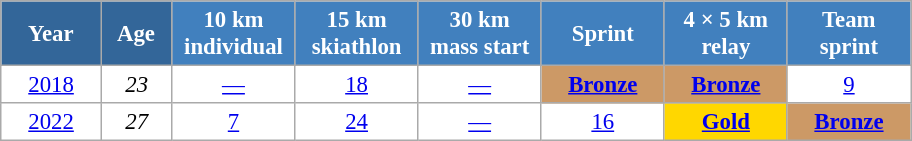<table class="wikitable" style="font-size:95%; text-align:center; border:grey solid 1px; border-collapse:collapse; background:#ffffff;">
<tr>
<th style="background-color:#369; color:white; width:60px;"> Year </th>
<th style="background-color:#369; color:white; width:40px;"> Age </th>
<th style="background-color:#4180be; color:white; width:75px;"> 10 km <br> individual </th>
<th style="background-color:#4180be; color:white; width:75px;"> 15 km <br> skiathlon </th>
<th style="background-color:#4180be; color:white; width:75px;"> 30 km <br> mass start </th>
<th style="background-color:#4180be; color:white; width:75px;"> Sprint </th>
<th style="background-color:#4180be; color:white; width:75px;"> 4 × 5 km <br> relay </th>
<th style="background-color:#4180be; color:white; width:75px;"> Team <br> sprint </th>
</tr>
<tr>
<td><a href='#'>2018</a></td>
<td><em>23</em></td>
<td><a href='#'>—</a></td>
<td><a href='#'>18</a></td>
<td><a href='#'>—</a></td>
<td style="background:#c96;"><a href='#'><strong>Bronze</strong></a></td>
<td style="background:#c96;"><a href='#'><strong>Bronze</strong></a></td>
<td><a href='#'>9</a></td>
</tr>
<tr>
<td><a href='#'>2022</a></td>
<td><em>27</em></td>
<td><a href='#'>7</a></td>
<td><a href='#'>24</a></td>
<td><a href='#'>—</a></td>
<td><a href='#'>16</a></td>
<td style="background:gold;"><a href='#'><strong>Gold</strong></a></td>
<td style="background:#c96;"><a href='#'><strong>Bronze</strong></a></td>
</tr>
</table>
